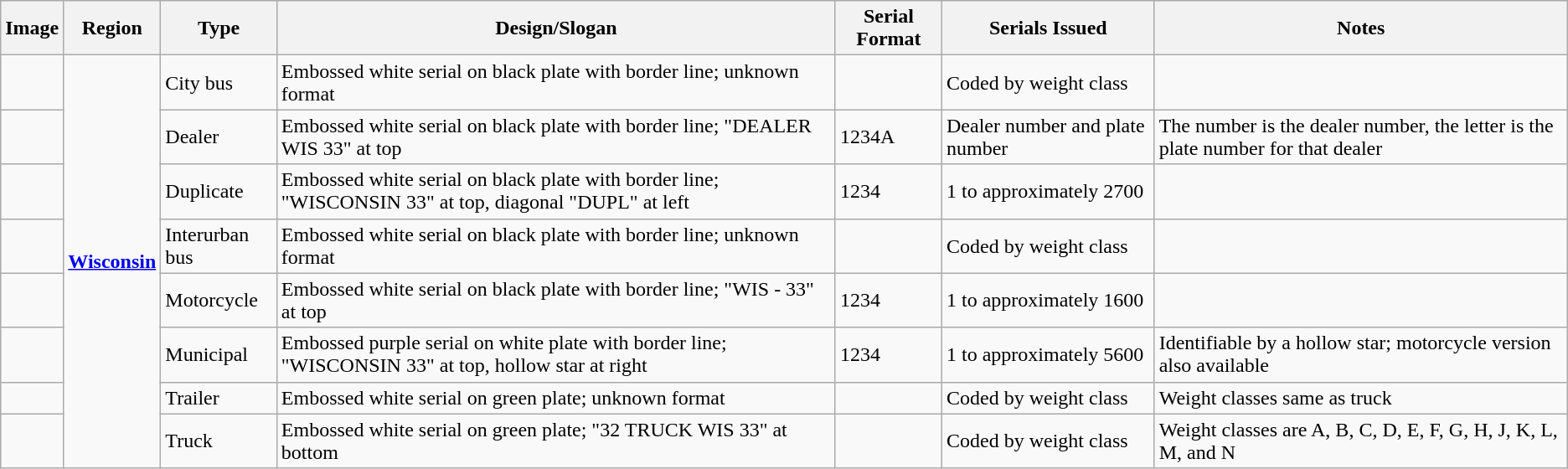<table class="wikitable">
<tr>
<th>Image</th>
<th>Region</th>
<th>Type</th>
<th>Design/Slogan</th>
<th>Serial Format</th>
<th>Serials Issued</th>
<th>Notes</th>
</tr>
<tr>
<td></td>
<td rowspan="8"><a href='#'><strong>Wisconsin</strong></a></td>
<td>City bus</td>
<td>Embossed white serial on black plate with border line; unknown format</td>
<td></td>
<td>Coded by weight class</td>
<td></td>
</tr>
<tr>
<td></td>
<td>Dealer</td>
<td>Embossed white serial on black plate with border line; "DEALER WIS 33" at top</td>
<td>1234A</td>
<td>Dealer number and plate number</td>
<td>The number is the dealer number, the letter is the plate number for that dealer</td>
</tr>
<tr>
<td></td>
<td>Duplicate</td>
<td>Embossed white serial on black plate with border line; "WISCONSIN 33" at top, diagonal "DUPL" at left</td>
<td>1234</td>
<td>1 to approximately 2700</td>
<td></td>
</tr>
<tr>
<td></td>
<td>Interurban bus</td>
<td>Embossed white serial on black plate with border line; unknown format</td>
<td></td>
<td>Coded by weight class</td>
<td></td>
</tr>
<tr>
<td></td>
<td>Motorcycle</td>
<td>Embossed white serial on black plate with border line; "WIS - 33" at top</td>
<td>1234</td>
<td>1 to approximately 1600</td>
<td></td>
</tr>
<tr>
<td></td>
<td>Municipal</td>
<td>Embossed purple serial on white plate with border line; "WISCONSIN 33" at top, hollow star at right</td>
<td>1234</td>
<td>1 to approximately 5600</td>
<td>Identifiable by a hollow star; motorcycle version also available</td>
</tr>
<tr>
<td></td>
<td>Trailer</td>
<td>Embossed white serial on green plate; unknown format</td>
<td></td>
<td>Coded by weight class</td>
<td>Weight classes same as truck</td>
</tr>
<tr>
<td></td>
<td>Truck</td>
<td>Embossed white serial on green plate; "32 TRUCK WIS 33" at bottom</td>
<td></td>
<td>Coded by weight class</td>
<td>Weight classes are A, B, C, D, E, F, G, H, J, K, L, M, and N</td>
</tr>
</table>
